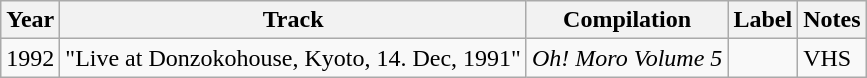<table class="wikitable">
<tr>
<th>Year</th>
<th>Track</th>
<th>Compilation</th>
<th>Label</th>
<th>Notes</th>
</tr>
<tr>
<td>1992</td>
<td>"Live at Donzokohouse, Kyoto, 14. Dec, 1991"</td>
<td><em>Oh! Moro Volume 5</em></td>
<td></td>
<td>VHS</td>
</tr>
</table>
